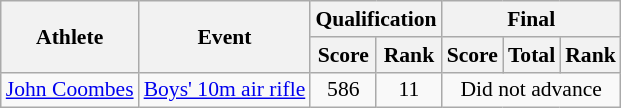<table class="wikitable" style="font-size:90%">
<tr>
<th rowspan="2">Athlete</th>
<th rowspan="2">Event</th>
<th colspan="2">Qualification</th>
<th colspan="3">Final</th>
</tr>
<tr>
<th>Score</th>
<th>Rank</th>
<th>Score</th>
<th>Total</th>
<th>Rank</th>
</tr>
<tr>
<td><a href='#'>John Coombes</a></td>
<td><a href='#'>Boys' 10m air rifle</a></td>
<td align=center>586</td>
<td align=center>11</td>
<td colspan="3" style="text-align:center;">Did not advance</td>
</tr>
</table>
